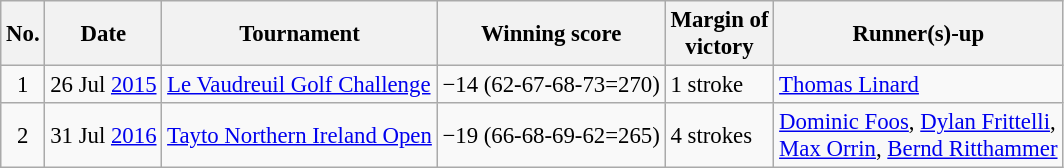<table class="wikitable" style="font-size:95%;">
<tr>
<th>No.</th>
<th>Date</th>
<th>Tournament</th>
<th>Winning score</th>
<th>Margin of<br>victory</th>
<th>Runner(s)-up</th>
</tr>
<tr>
<td align=center>1</td>
<td align=right>26 Jul <a href='#'>2015</a></td>
<td><a href='#'>Le Vaudreuil Golf Challenge</a></td>
<td>−14 (62-67-68-73=270)</td>
<td>1 stroke</td>
<td> <a href='#'>Thomas Linard</a></td>
</tr>
<tr>
<td align=center>2</td>
<td align=right>31 Jul <a href='#'>2016</a></td>
<td><a href='#'>Tayto Northern Ireland Open</a></td>
<td>−19 (66-68-69-62=265)</td>
<td>4 strokes</td>
<td> <a href='#'>Dominic Foos</a>,  <a href='#'>Dylan Frittelli</a>, <br> <a href='#'>Max Orrin</a>,  <a href='#'>Bernd Ritthammer</a></td>
</tr>
</table>
